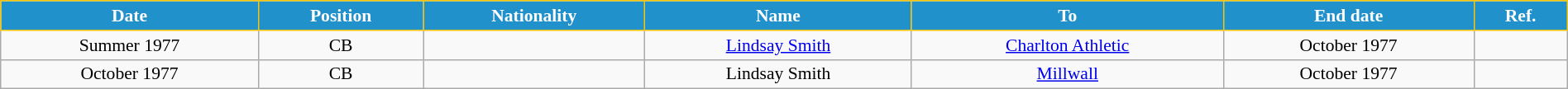<table class="wikitable" style="text-align:center; font-size:90%; width:100%;">
<tr>
<th style="background:#2191CC; color:white; border:1px solid #F7C408; text-align:center;">Date</th>
<th style="background:#2191CC; color:white; border:1px solid #F7C408; text-align:center;">Position</th>
<th style="background:#2191CC; color:white; border:1px solid #F7C408; text-align:center;">Nationality</th>
<th style="background:#2191CC; color:white; border:1px solid #F7C408; text-align:center;">Name</th>
<th style="background:#2191CC; color:white; border:1px solid #F7C408; text-align:center;">To</th>
<th style="background:#2191CC; color:white; border:1px solid #F7C408; text-align:center;">End date</th>
<th style="background:#2191CC; color:white; border:1px solid #F7C408; text-align:center;">Ref.</th>
</tr>
<tr>
<td>Summer 1977</td>
<td>CB</td>
<td></td>
<td><a href='#'>Lindsay Smith</a></td>
<td> <a href='#'>Charlton Athletic</a></td>
<td>October 1977</td>
<td></td>
</tr>
<tr>
<td>October 1977</td>
<td>CB</td>
<td></td>
<td>Lindsay Smith</td>
<td> <a href='#'>Millwall</a></td>
<td>October 1977</td>
<td></td>
</tr>
</table>
